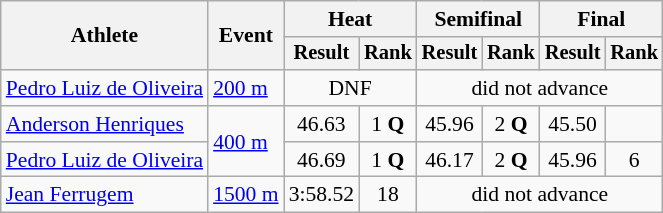<table class="wikitable" style="font-size:90%">
<tr>
<th rowspan="2">Athlete</th>
<th rowspan="2">Event</th>
<th colspan="2">Heat</th>
<th colspan="2">Semifinal</th>
<th colspan="2">Final</th>
</tr>
<tr style="font-size:95%">
<th>Result</th>
<th>Rank</th>
<th>Result</th>
<th>Rank</th>
<th>Result</th>
<th>Rank</th>
</tr>
<tr align=center>
<td align=left><a href='#'>Pedro Luiz de Oliveira</a></td>
<td align=left><a href='#'>200 m</a></td>
<td colspan="2">DNF</td>
<td colspan="4">did not advance</td>
</tr>
<tr align=center>
<td align=left><a href='#'>Anderson Henriques</a></td>
<td align=left rowspan="2"><a href='#'>400 m</a></td>
<td>46.63</td>
<td>1 <strong>Q</strong></td>
<td>45.96</td>
<td>2 <strong>Q</strong></td>
<td>45.50</td>
<td></td>
</tr>
<tr align=center>
<td align=left><a href='#'>Pedro Luiz de Oliveira</a></td>
<td>46.69</td>
<td>1 <strong>Q</strong></td>
<td>46.17</td>
<td>2 <strong>Q</strong></td>
<td>45.96</td>
<td>6</td>
</tr>
<tr align=center>
<td align=left><a href='#'>Jean Ferrugem</a></td>
<td align=left><a href='#'>1500 m</a></td>
<td>3:58.52</td>
<td>18</td>
<td colspan=4>did not advance</td>
</tr>
</table>
